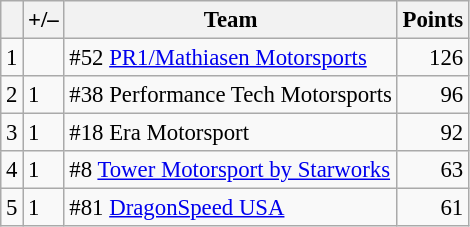<table class="wikitable" style="font-size: 95%;">
<tr>
<th scope="col"></th>
<th scope="col">+/–</th>
<th scope="col">Team</th>
<th scope="col">Points</th>
</tr>
<tr>
<td align=center>1</td>
<td align="left"></td>
<td> #52 <a href='#'>PR1/Mathiasen Motorsports</a></td>
<td align=right>126</td>
</tr>
<tr>
<td align=center>2</td>
<td align="left"> 1</td>
<td> #38 Performance Tech Motorsports</td>
<td align=right>96</td>
</tr>
<tr>
<td align=center>3</td>
<td align="left"> 1</td>
<td> #18 Era Motorsport</td>
<td align=right>92</td>
</tr>
<tr>
<td align=center>4</td>
<td align="left"> 1</td>
<td> #8 <a href='#'>Tower Motorsport by Starworks</a></td>
<td align=right>63</td>
</tr>
<tr>
<td align=center>5</td>
<td align="left"> 1</td>
<td> #81 <a href='#'>DragonSpeed USA</a></td>
<td align=right>61</td>
</tr>
</table>
